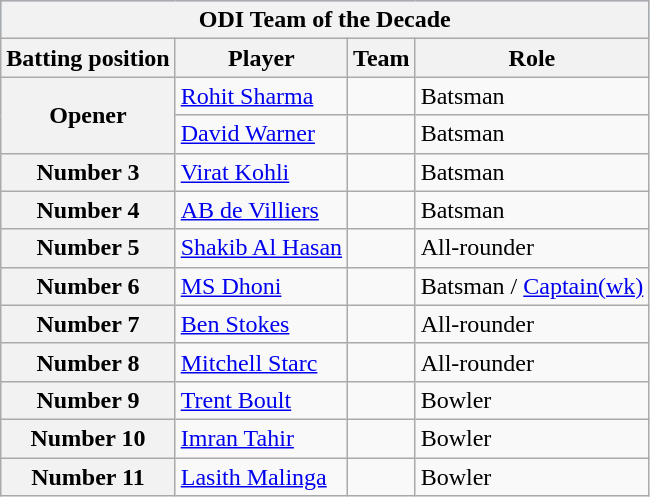<table class="wikitable plainrowheaders">
<tr style="background:#9cf;">
<th colspan="5">ODI Team of the Decade</th>
</tr>
<tr>
<th>Batting position</th>
<th>Player</th>
<th>Team</th>
<th>Role</th>
</tr>
<tr>
<th scope=row style=text-align:center; rowspan=2>Opener</th>
<td><a href='#'>Rohit Sharma</a></td>
<td></td>
<td>Batsman</td>
</tr>
<tr>
<td><a href='#'>David Warner</a></td>
<td></td>
<td>Batsman</td>
</tr>
<tr>
<th scope=row style=text-align:center;>Number 3</th>
<td><a href='#'>Virat Kohli</a></td>
<td></td>
<td>Batsman</td>
</tr>
<tr>
<th scope=row style=text-align:center;>Number 4</th>
<td><a href='#'>AB de Villiers</a></td>
<td></td>
<td>Batsman</td>
</tr>
<tr>
<th scope=row style=text-align:center;>Number 5</th>
<td><a href='#'>Shakib Al Hasan</a></td>
<td></td>
<td>All-rounder</td>
</tr>
<tr>
<th scope=row style=text-align:center;>Number 6</th>
<td><a href='#'>MS Dhoni</a></td>
<td></td>
<td>Batsman / <a href='#'>Captain</a><a href='#'>(wk)</a></td>
</tr>
<tr>
<th scope=row style=text-align:center;>Number 7</th>
<td><a href='#'>Ben Stokes</a></td>
<td></td>
<td>All-rounder</td>
</tr>
<tr>
<th scope=row style=text-align:center;>Number 8</th>
<td><a href='#'>Mitchell Starc</a></td>
<td></td>
<td>All-rounder</td>
</tr>
<tr>
<th scope=row style=text-align:center;>Number 9</th>
<td><a href='#'>Trent Boult</a></td>
<td></td>
<td>Bowler</td>
</tr>
<tr>
<th scope=row style=text-align:center;>Number 10</th>
<td><a href='#'>Imran Tahir</a></td>
<td></td>
<td>Bowler</td>
</tr>
<tr>
<th scope=row style=text-align:center;>Number 11</th>
<td><a href='#'>Lasith Malinga</a></td>
<td></td>
<td>Bowler</td>
</tr>
</table>
